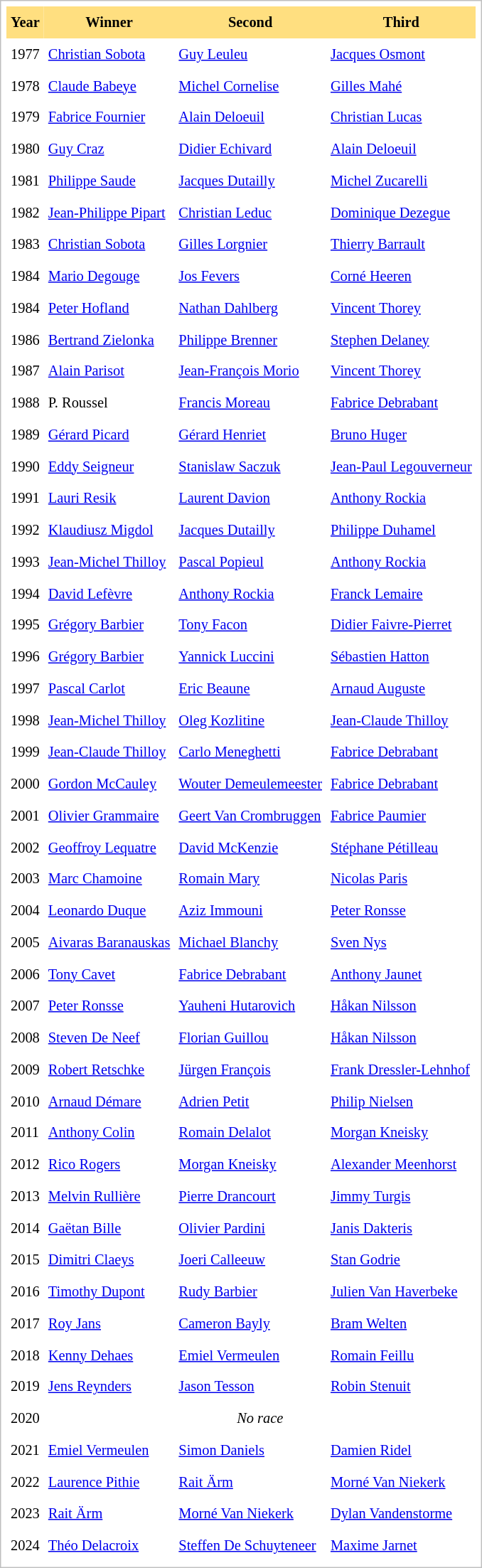<table cellpadding="4" cellspacing="0"  style="border: 1px solid silver; color: black; margin: 0 0 0.5em 0; background-color: white; padding: 5px; text-align: left; font-size:85%; vertical-align: top; line-height:1.6em;">
<tr>
<th scope=col; align="center" bgcolor="FFDF80">Year</th>
<th scope=col; align="center" bgcolor="FFDF80">Winner</th>
<th scope=col; align="center" bgcolor="FFDF80">Second</th>
<th scope=col; align="center" bgcolor="FFDF80">Third</th>
</tr>
<tr>
<td>1977</td>
<td> <a href='#'>Christian Sobota</a></td>
<td> <a href='#'>Guy Leuleu</a></td>
<td> <a href='#'>Jacques Osmont</a></td>
</tr>
<tr>
<td>1978</td>
<td> <a href='#'>Claude Babeye</a></td>
<td> <a href='#'>Michel Cornelise</a></td>
<td> <a href='#'>Gilles Mahé</a></td>
</tr>
<tr>
<td>1979</td>
<td> <a href='#'>Fabrice Fournier</a></td>
<td> <a href='#'>Alain Deloeuil</a></td>
<td> <a href='#'>Christian Lucas</a></td>
</tr>
<tr>
<td>1980</td>
<td> <a href='#'>Guy Craz</a></td>
<td> <a href='#'>Didier Echivard</a></td>
<td> <a href='#'>Alain Deloeuil</a></td>
</tr>
<tr>
<td>1981</td>
<td> <a href='#'>Philippe Saude</a></td>
<td> <a href='#'>Jacques Dutailly</a></td>
<td> <a href='#'>Michel Zucarelli</a></td>
</tr>
<tr>
<td>1982</td>
<td> <a href='#'>Jean-Philippe Pipart</a></td>
<td> <a href='#'>Christian Leduc</a></td>
<td> <a href='#'>Dominique Dezegue</a></td>
</tr>
<tr>
<td>1983</td>
<td> <a href='#'>Christian Sobota</a></td>
<td> <a href='#'>Gilles Lorgnier</a></td>
<td> <a href='#'>Thierry Barrault</a></td>
</tr>
<tr>
<td>1984</td>
<td> <a href='#'>Mario Degouge</a></td>
<td> <a href='#'>Jos Fevers</a></td>
<td> <a href='#'>Corné Heeren</a></td>
</tr>
<tr>
<td>1984</td>
<td> <a href='#'>Peter Hofland</a></td>
<td> <a href='#'>Nathan Dahlberg</a></td>
<td> <a href='#'>Vincent Thorey</a></td>
</tr>
<tr>
<td>1986</td>
<td> <a href='#'>Bertrand Zielonka</a></td>
<td> <a href='#'>Philippe Brenner</a></td>
<td> <a href='#'>Stephen Delaney</a></td>
</tr>
<tr>
<td>1987</td>
<td> <a href='#'>Alain Parisot</a></td>
<td> <a href='#'>Jean-François Morio</a></td>
<td> <a href='#'>Vincent Thorey</a></td>
</tr>
<tr>
<td>1988</td>
<td> P. Roussel</td>
<td> <a href='#'>Francis Moreau</a></td>
<td> <a href='#'>Fabrice Debrabant</a></td>
</tr>
<tr>
<td>1989</td>
<td> <a href='#'>Gérard Picard</a></td>
<td> <a href='#'>Gérard Henriet</a></td>
<td> <a href='#'>Bruno Huger</a></td>
</tr>
<tr>
<td>1990</td>
<td> <a href='#'>Eddy Seigneur</a></td>
<td> <a href='#'>Stanislaw Saczuk</a></td>
<td> <a href='#'>Jean-Paul Legouverneur</a></td>
</tr>
<tr>
<td>1991</td>
<td> <a href='#'>Lauri Resik</a></td>
<td> <a href='#'>Laurent Davion</a></td>
<td> <a href='#'>Anthony Rockia</a></td>
</tr>
<tr>
<td>1992</td>
<td> <a href='#'>Klaudiusz Migdol</a></td>
<td> <a href='#'>Jacques Dutailly</a></td>
<td> <a href='#'>Philippe Duhamel</a></td>
</tr>
<tr>
</tr>
<tr>
<td>1993</td>
<td> <a href='#'>Jean-Michel Thilloy</a></td>
<td> <a href='#'>Pascal Popieul</a></td>
<td> <a href='#'>Anthony Rockia</a></td>
</tr>
<tr>
<td>1994</td>
<td> <a href='#'>David Lefèvre</a></td>
<td> <a href='#'>Anthony Rockia</a></td>
<td> <a href='#'>Franck Lemaire</a></td>
</tr>
<tr>
<td>1995</td>
<td> <a href='#'>Grégory Barbier</a></td>
<td> <a href='#'>Tony Facon</a></td>
<td> <a href='#'>Didier Faivre-Pierret</a></td>
</tr>
<tr>
<td>1996</td>
<td> <a href='#'>Grégory Barbier</a></td>
<td> <a href='#'>Yannick Luccini</a></td>
<td> <a href='#'>Sébastien Hatton</a></td>
</tr>
<tr>
<td>1997</td>
<td> <a href='#'>Pascal Carlot</a></td>
<td> <a href='#'>Eric Beaune</a></td>
<td> <a href='#'>Arnaud Auguste</a></td>
</tr>
<tr>
<td>1998</td>
<td> <a href='#'>Jean-Michel Thilloy</a></td>
<td> <a href='#'>Oleg Kozlitine</a></td>
<td> <a href='#'>Jean-Claude Thilloy</a></td>
</tr>
<tr>
<td>1999</td>
<td> <a href='#'>Jean-Claude Thilloy</a></td>
<td> <a href='#'>Carlo Meneghetti</a></td>
<td> <a href='#'>Fabrice Debrabant</a></td>
</tr>
<tr>
<td>2000</td>
<td> <a href='#'>Gordon McCauley</a></td>
<td> <a href='#'>Wouter Demeulemeester</a></td>
<td> <a href='#'>Fabrice Debrabant</a></td>
</tr>
<tr>
<td>2001</td>
<td> <a href='#'>Olivier Grammaire</a></td>
<td> <a href='#'>Geert Van Crombruggen</a></td>
<td> <a href='#'>Fabrice Paumier</a></td>
</tr>
<tr>
<td>2002</td>
<td> <a href='#'>Geoffroy Lequatre</a></td>
<td> <a href='#'>David McKenzie</a></td>
<td> <a href='#'>Stéphane Pétilleau</a></td>
</tr>
<tr>
<td>2003</td>
<td> <a href='#'>Marc Chamoine</a></td>
<td> <a href='#'>Romain Mary</a></td>
<td> <a href='#'>Nicolas Paris</a></td>
</tr>
<tr>
</tr>
<tr>
<td>2004</td>
<td> <a href='#'>Leonardo Duque</a></td>
<td> <a href='#'>Aziz Immouni</a></td>
<td> <a href='#'>Peter Ronsse</a></td>
</tr>
<tr>
<td>2005</td>
<td> <a href='#'>Aivaras Baranauskas</a></td>
<td> <a href='#'>Michael Blanchy</a></td>
<td> <a href='#'>Sven Nys</a></td>
</tr>
<tr>
<td>2006</td>
<td> <a href='#'>Tony Cavet</a></td>
<td> <a href='#'>Fabrice Debrabant</a></td>
<td> <a href='#'>Anthony Jaunet</a></td>
</tr>
<tr>
<td>2007</td>
<td> <a href='#'>Peter Ronsse</a></td>
<td> <a href='#'>Yauheni Hutarovich</a></td>
<td> <a href='#'>Håkan Nilsson</a></td>
</tr>
<tr>
<td>2008</td>
<td> <a href='#'>Steven De Neef</a></td>
<td> <a href='#'>Florian Guillou</a></td>
<td> <a href='#'>Håkan Nilsson</a></td>
</tr>
<tr>
<td>2009</td>
<td> <a href='#'>Robert Retschke</a></td>
<td> <a href='#'>Jürgen François</a></td>
<td> <a href='#'>Frank Dressler-Lehnhof</a></td>
</tr>
<tr>
<td>2010</td>
<td> <a href='#'>Arnaud Démare</a></td>
<td> <a href='#'>Adrien Petit</a></td>
<td> <a href='#'>Philip Nielsen</a></td>
</tr>
<tr>
<td>2011</td>
<td> <a href='#'>Anthony Colin</a></td>
<td> <a href='#'>Romain Delalot</a></td>
<td> <a href='#'>Morgan Kneisky</a></td>
</tr>
<tr>
<td>2012</td>
<td> <a href='#'>Rico Rogers</a></td>
<td> <a href='#'>Morgan Kneisky</a></td>
<td> <a href='#'>Alexander Meenhorst</a></td>
</tr>
<tr>
<td>2013</td>
<td> <a href='#'>Melvin Rullière</a></td>
<td> <a href='#'>Pierre Drancourt</a></td>
<td> <a href='#'>Jimmy Turgis</a></td>
</tr>
<tr>
<td>2014</td>
<td> <a href='#'>Gaëtan Bille</a></td>
<td> <a href='#'>Olivier Pardini</a></td>
<td> <a href='#'>Janis Dakteris</a></td>
</tr>
<tr>
<td>2015</td>
<td> <a href='#'>Dimitri Claeys</a></td>
<td> <a href='#'>Joeri Calleeuw</a></td>
<td> <a href='#'>Stan Godrie</a></td>
</tr>
<tr>
<td>2016</td>
<td> <a href='#'>Timothy Dupont</a></td>
<td> <a href='#'>Rudy Barbier</a></td>
<td> <a href='#'>Julien Van Haverbeke</a></td>
</tr>
<tr>
<td>2017</td>
<td> <a href='#'>Roy Jans</a></td>
<td> <a href='#'>Cameron Bayly</a></td>
<td> <a href='#'>Bram Welten</a></td>
</tr>
<tr>
<td>2018</td>
<td> <a href='#'>Kenny Dehaes</a></td>
<td> <a href='#'>Emiel Vermeulen</a></td>
<td> <a href='#'>Romain Feillu</a></td>
</tr>
<tr>
<td>2019</td>
<td> <a href='#'>Jens Reynders</a></td>
<td> <a href='#'>Jason Tesson</a></td>
<td> <a href='#'>Robin Stenuit</a></td>
</tr>
<tr>
<td>2020</td>
<td colspan=3 align=center><em>No race</em></td>
</tr>
<tr>
<td>2021</td>
<td> <a href='#'>Emiel Vermeulen</a></td>
<td> <a href='#'>Simon Daniels</a></td>
<td> <a href='#'>Damien Ridel</a></td>
</tr>
<tr>
<td>2022</td>
<td> <a href='#'>Laurence Pithie</a></td>
<td> <a href='#'>Rait Ärm</a></td>
<td> <a href='#'>Morné Van Niekerk</a></td>
</tr>
<tr>
<td>2023</td>
<td> <a href='#'>Rait Ärm</a></td>
<td> <a href='#'>Morné Van Niekerk</a></td>
<td> <a href='#'>Dylan Vandenstorme</a></td>
</tr>
<tr>
<td>2024</td>
<td> <a href='#'>Théo Delacroix</a></td>
<td> <a href='#'>Steffen De Schuyteneer</a></td>
<td> <a href='#'>Maxime Jarnet</a></td>
</tr>
</table>
